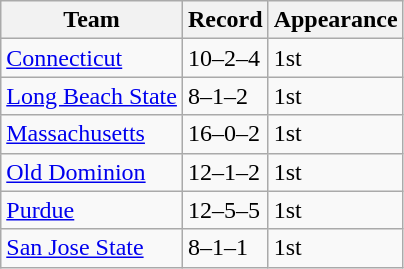<table class="wikitable">
<tr>
<th>Team</th>
<th>Record</th>
<th>Appearance</th>
</tr>
<tr>
<td><a href='#'>Connecticut</a></td>
<td>10–2–4</td>
<td>1st</td>
</tr>
<tr>
<td><a href='#'>Long Beach State</a></td>
<td>8–1–2</td>
<td>1st</td>
</tr>
<tr>
<td><a href='#'>Massachusetts</a></td>
<td>16–0–2</td>
<td>1st</td>
</tr>
<tr>
<td><a href='#'>Old Dominion</a></td>
<td>12–1–2</td>
<td>1st</td>
</tr>
<tr>
<td><a href='#'>Purdue</a></td>
<td>12–5–5</td>
<td>1st</td>
</tr>
<tr>
<td><a href='#'>San Jose State</a></td>
<td>8–1–1</td>
<td>1st</td>
</tr>
</table>
